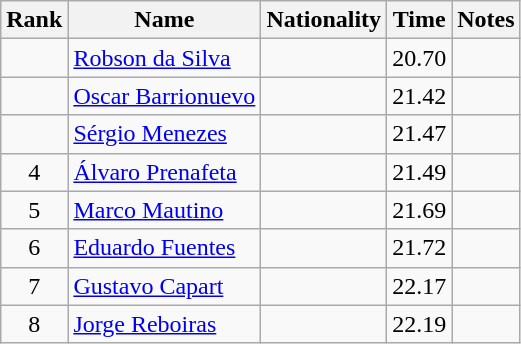<table class="wikitable sortable" style="text-align:center">
<tr>
<th>Rank</th>
<th>Name</th>
<th>Nationality</th>
<th>Time</th>
<th>Notes</th>
</tr>
<tr>
<td></td>
<td align=left><a href='#'>Robson da Silva</a></td>
<td align=left></td>
<td>20.70</td>
<td></td>
</tr>
<tr>
<td></td>
<td align=left><a href='#'>Oscar Barrionuevo</a></td>
<td align=left></td>
<td>21.42</td>
<td></td>
</tr>
<tr>
<td></td>
<td align=left><a href='#'>Sérgio Menezes</a></td>
<td align=left></td>
<td>21.47</td>
<td></td>
</tr>
<tr>
<td>4</td>
<td align=left><a href='#'>Álvaro Prenafeta</a></td>
<td align=left></td>
<td>21.49</td>
<td></td>
</tr>
<tr>
<td>5</td>
<td align=left><a href='#'>Marco Mautino</a></td>
<td align=left></td>
<td>21.69</td>
<td></td>
</tr>
<tr>
<td>6</td>
<td align=left><a href='#'>Eduardo Fuentes</a></td>
<td align=left></td>
<td>21.72</td>
<td></td>
</tr>
<tr>
<td>7</td>
<td align=left><a href='#'>Gustavo Capart</a></td>
<td align=left></td>
<td>22.17</td>
<td></td>
</tr>
<tr>
<td>8</td>
<td align=left><a href='#'>Jorge Reboiras</a></td>
<td align=left></td>
<td>22.19</td>
<td></td>
</tr>
</table>
